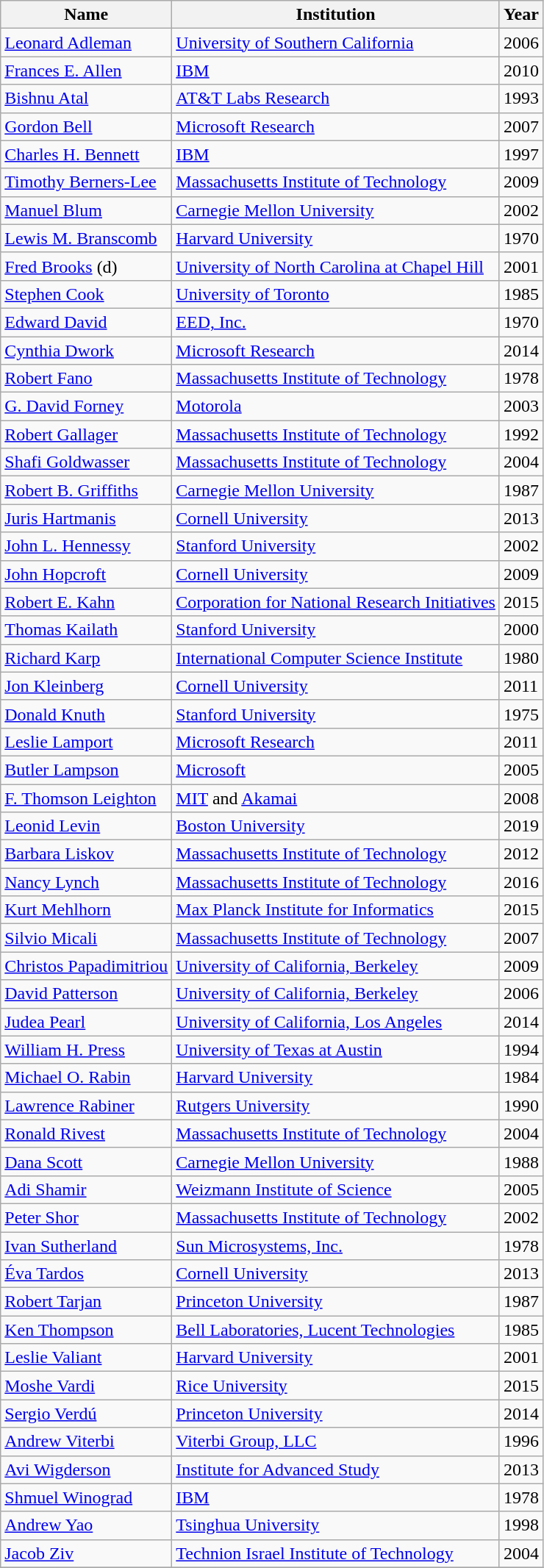<table class="wikitable sortable">
<tr>
<th>Name</th>
<th>Institution</th>
<th>Year</th>
</tr>
<tr>
<td><a href='#'>Leonard Adleman</a></td>
<td><a href='#'>University of Southern California</a></td>
<td>2006</td>
</tr>
<tr --->
<td><a href='#'>Frances E. Allen</a></td>
<td><a href='#'>IBM</a></td>
<td>2010</td>
</tr>
<tr --->
<td><a href='#'>Bishnu Atal</a></td>
<td><a href='#'>AT&T Labs Research</a></td>
<td>1993</td>
</tr>
<tr --->
<td><a href='#'>Gordon Bell</a></td>
<td><a href='#'>Microsoft Research</a></td>
<td>2007</td>
</tr>
<tr --->
<td><a href='#'>Charles H. Bennett</a></td>
<td><a href='#'>IBM</a></td>
<td>1997</td>
</tr>
<tr --->
<td><a href='#'>Timothy Berners-Lee</a></td>
<td><a href='#'>Massachusetts Institute of Technology</a></td>
<td>2009</td>
</tr>
<tr --->
<td><a href='#'>Manuel Blum</a></td>
<td><a href='#'>Carnegie Mellon University</a></td>
<td>2002</td>
</tr>
<tr --->
<td><a href='#'>Lewis M. Branscomb</a></td>
<td><a href='#'>Harvard University</a></td>
<td>1970</td>
</tr>
<tr --->
<td><a href='#'>Fred Brooks</a> (d)</td>
<td><a href='#'>University of North Carolina at Chapel Hill</a></td>
<td>2001</td>
</tr>
<tr --->
<td><a href='#'>Stephen Cook</a></td>
<td><a href='#'>University of Toronto</a></td>
<td>1985</td>
</tr>
<tr --->
<td><a href='#'>Edward David</a></td>
<td><a href='#'>EED, Inc.</a></td>
<td>1970</td>
</tr>
<tr --->
<td><a href='#'>Cynthia Dwork</a></td>
<td><a href='#'>Microsoft Research</a></td>
<td>2014</td>
</tr>
<tr --->
<td><a href='#'>Robert Fano</a></td>
<td><a href='#'>Massachusetts Institute of Technology</a></td>
<td>1978</td>
</tr>
<tr --->
<td><a href='#'>G. David Forney</a></td>
<td><a href='#'>Motorola</a></td>
<td>2003</td>
</tr>
<tr --->
<td><a href='#'>Robert Gallager</a></td>
<td><a href='#'>Massachusetts Institute of Technology</a></td>
<td>1992</td>
</tr>
<tr --->
<td><a href='#'>Shafi Goldwasser</a></td>
<td><a href='#'>Massachusetts Institute of Technology</a></td>
<td>2004</td>
</tr>
<tr --->
<td><a href='#'>Robert B. Griffiths</a></td>
<td><a href='#'>Carnegie Mellon University</a></td>
<td>1987</td>
</tr>
<tr --->
<td><a href='#'>Juris Hartmanis</a></td>
<td><a href='#'>Cornell University</a></td>
<td>2013</td>
</tr>
<tr --->
<td><a href='#'>John L. Hennessy</a></td>
<td><a href='#'>Stanford University</a></td>
<td>2002</td>
</tr>
<tr --->
<td><a href='#'>John Hopcroft</a></td>
<td><a href='#'>Cornell University</a></td>
<td>2009</td>
</tr>
<tr --->
<td><a href='#'>Robert E. Kahn</a></td>
<td><a href='#'>Corporation for National Research Initiatives</a></td>
<td>2015</td>
</tr>
<tr --->
<td><a href='#'>Thomas Kailath</a></td>
<td><a href='#'>Stanford University</a></td>
<td>2000</td>
</tr>
<tr --->
<td><a href='#'>Richard Karp</a></td>
<td><a href='#'>International Computer Science Institute</a></td>
<td>1980</td>
</tr>
<tr --->
<td><a href='#'>Jon Kleinberg</a></td>
<td><a href='#'>Cornell University</a></td>
<td>2011</td>
</tr>
<tr --->
<td><a href='#'>Donald Knuth</a></td>
<td><a href='#'>Stanford University</a></td>
<td>1975</td>
</tr>
<tr --->
<td><a href='#'>Leslie Lamport</a></td>
<td><a href='#'>Microsoft Research</a></td>
<td>2011</td>
</tr>
<tr --->
<td><a href='#'>Butler Lampson</a></td>
<td><a href='#'>Microsoft</a></td>
<td>2005</td>
</tr>
<tr --->
<td><a href='#'>F. Thomson Leighton</a></td>
<td><a href='#'>MIT</a> and <a href='#'>Akamai</a></td>
<td>2008</td>
</tr>
<tr --->
<td><a href='#'>Leonid Levin</a></td>
<td><a href='#'>Boston University</a></td>
<td>2019</td>
</tr>
<tr --->
<td><a href='#'>Barbara Liskov</a></td>
<td><a href='#'>Massachusetts Institute of Technology</a></td>
<td>2012</td>
</tr>
<tr --->
<td><a href='#'>Nancy Lynch</a></td>
<td><a href='#'>Massachusetts Institute of Technology</a></td>
<td>2016</td>
</tr>
<tr --->
<td><a href='#'>Kurt Mehlhorn</a></td>
<td><a href='#'>Max Planck Institute for Informatics</a></td>
<td>2015</td>
</tr>
<tr --->
<td><a href='#'>Silvio Micali</a></td>
<td><a href='#'>Massachusetts Institute of Technology</a></td>
<td>2007</td>
</tr>
<tr --->
<td><a href='#'>Christos Papadimitriou</a></td>
<td><a href='#'>University of California, Berkeley</a></td>
<td>2009</td>
</tr>
<tr --->
<td><a href='#'>David Patterson</a></td>
<td><a href='#'>University of California, Berkeley</a></td>
<td>2006</td>
</tr>
<tr --->
<td><a href='#'>Judea Pearl</a></td>
<td><a href='#'>University of California, Los Angeles</a></td>
<td>2014</td>
</tr>
<tr --->
<td><a href='#'>William H. Press</a></td>
<td><a href='#'>University of Texas at Austin</a></td>
<td>1994</td>
</tr>
<tr --->
<td><a href='#'>Michael O. Rabin</a></td>
<td><a href='#'>Harvard University</a></td>
<td>1984</td>
</tr>
<tr --->
<td><a href='#'>Lawrence Rabiner</a></td>
<td><a href='#'>Rutgers University</a></td>
<td>1990</td>
</tr>
<tr --->
<td><a href='#'>Ronald Rivest</a></td>
<td><a href='#'>Massachusetts Institute of Technology</a></td>
<td>2004</td>
</tr>
<tr --->
<td><a href='#'>Dana Scott</a></td>
<td><a href='#'>Carnegie Mellon University</a></td>
<td>1988</td>
</tr>
<tr --->
<td><a href='#'>Adi Shamir</a></td>
<td><a href='#'>Weizmann Institute of Science</a></td>
<td>2005</td>
</tr>
<tr --->
<td><a href='#'>Peter Shor</a></td>
<td><a href='#'>Massachusetts Institute of Technology</a></td>
<td>2002</td>
</tr>
<tr --->
<td><a href='#'>Ivan Sutherland</a></td>
<td><a href='#'>Sun Microsystems, Inc.</a></td>
<td>1978</td>
</tr>
<tr --->
<td><a href='#'>Éva Tardos</a></td>
<td><a href='#'>Cornell University</a></td>
<td>2013</td>
</tr>
<tr --->
<td><a href='#'>Robert Tarjan</a></td>
<td><a href='#'>Princeton University</a></td>
<td>1987</td>
</tr>
<tr --->
<td><a href='#'>Ken Thompson</a></td>
<td><a href='#'>Bell Laboratories, Lucent Technologies</a></td>
<td>1985</td>
</tr>
<tr --->
<td><a href='#'>Leslie Valiant</a></td>
<td><a href='#'>Harvard University</a></td>
<td>2001</td>
</tr>
<tr --->
<td><a href='#'>Moshe Vardi</a></td>
<td><a href='#'>Rice University</a></td>
<td>2015</td>
</tr>
<tr --->
<td><a href='#'>Sergio Verdú</a></td>
<td><a href='#'>Princeton University</a></td>
<td>2014</td>
</tr>
<tr --->
<td><a href='#'>Andrew Viterbi</a></td>
<td><a href='#'>Viterbi Group, LLC</a></td>
<td>1996</td>
</tr>
<tr --->
<td><a href='#'>Avi Wigderson</a></td>
<td><a href='#'>Institute for Advanced Study</a></td>
<td>2013</td>
</tr>
<tr --->
<td><a href='#'>Shmuel Winograd</a></td>
<td><a href='#'>IBM</a></td>
<td>1978</td>
</tr>
<tr --->
<td><a href='#'>Andrew Yao</a></td>
<td><a href='#'>Tsinghua University</a></td>
<td>1998</td>
</tr>
<tr --->
<td><a href='#'>Jacob Ziv</a></td>
<td><a href='#'>Technion Israel Institute of Technology</a></td>
<td>2004</td>
</tr>
<tr --->
</tr>
</table>
